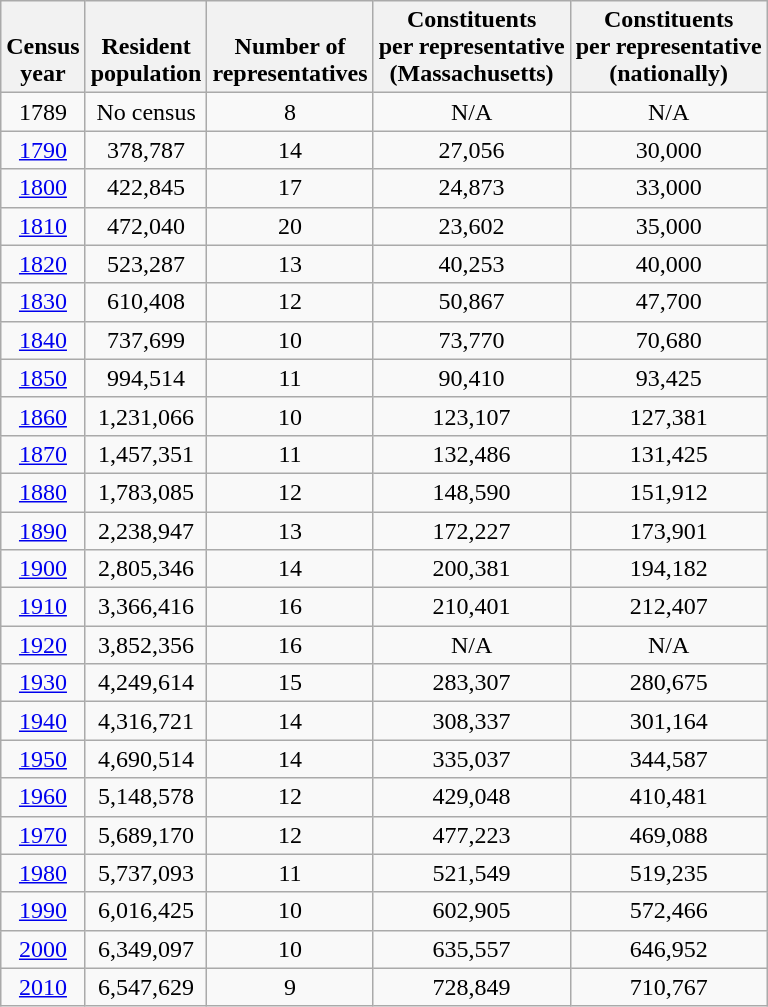<table class=wikitable style="text-align:center">
<tr valign=bottom>
<th>Census<br>year</th>
<th>Resident<br>population</th>
<th>Number of<br>representatives</th>
<th>Constituents<br>per representative<br>(Massachusetts)</th>
<th>Constituents<br>per representative<br>(nationally)</th>
</tr>
<tr>
<td>1789</td>
<td>No census</td>
<td>8</td>
<td>N/A</td>
<td>N/A</td>
</tr>
<tr>
<td><a href='#'>1790</a></td>
<td>378,787</td>
<td>14</td>
<td>27,056</td>
<td>30,000</td>
</tr>
<tr>
<td><a href='#'>1800</a></td>
<td>422,845</td>
<td>17</td>
<td>24,873</td>
<td>33,000</td>
</tr>
<tr>
<td><a href='#'>1810</a></td>
<td>472,040</td>
<td>20</td>
<td>23,602</td>
<td>35,000</td>
</tr>
<tr>
<td><a href='#'>1820</a></td>
<td>523,287</td>
<td>13</td>
<td>40,253</td>
<td>40,000</td>
</tr>
<tr>
<td><a href='#'>1830</a></td>
<td>610,408</td>
<td>12</td>
<td>50,867</td>
<td>47,700</td>
</tr>
<tr>
<td><a href='#'>1840</a></td>
<td>737,699</td>
<td>10</td>
<td>73,770</td>
<td>70,680</td>
</tr>
<tr>
<td><a href='#'>1850</a></td>
<td>994,514</td>
<td>11</td>
<td>90,410</td>
<td>93,425</td>
</tr>
<tr>
<td><a href='#'>1860</a></td>
<td>1,231,066</td>
<td>10</td>
<td>123,107</td>
<td>127,381</td>
</tr>
<tr>
<td><a href='#'>1870</a></td>
<td>1,457,351</td>
<td>11</td>
<td>132,486</td>
<td>131,425</td>
</tr>
<tr>
<td><a href='#'>1880</a></td>
<td>1,783,085</td>
<td>12</td>
<td>148,590</td>
<td>151,912</td>
</tr>
<tr>
<td><a href='#'>1890</a></td>
<td>2,238,947</td>
<td>13</td>
<td>172,227</td>
<td>173,901</td>
</tr>
<tr>
<td><a href='#'>1900</a></td>
<td>2,805,346</td>
<td>14</td>
<td>200,381</td>
<td>194,182</td>
</tr>
<tr>
<td><a href='#'>1910</a></td>
<td>3,366,416</td>
<td>16</td>
<td>210,401</td>
<td>212,407</td>
</tr>
<tr>
<td><a href='#'>1920</a></td>
<td>3,852,356</td>
<td>16</td>
<td>N/A</td>
<td>N/A</td>
</tr>
<tr>
<td><a href='#'>1930</a></td>
<td>4,249,614</td>
<td>15</td>
<td>283,307</td>
<td>280,675</td>
</tr>
<tr>
<td><a href='#'>1940</a></td>
<td>4,316,721</td>
<td>14</td>
<td>308,337</td>
<td>301,164</td>
</tr>
<tr>
<td><a href='#'>1950</a></td>
<td>4,690,514</td>
<td>14</td>
<td>335,037</td>
<td>344,587</td>
</tr>
<tr>
<td><a href='#'>1960</a></td>
<td>5,148,578</td>
<td>12</td>
<td>429,048</td>
<td>410,481</td>
</tr>
<tr>
<td><a href='#'>1970</a></td>
<td>5,689,170</td>
<td>12</td>
<td>477,223</td>
<td>469,088</td>
</tr>
<tr>
<td><a href='#'>1980</a></td>
<td>5,737,093</td>
<td>11</td>
<td>521,549</td>
<td>519,235</td>
</tr>
<tr>
<td><a href='#'>1990</a></td>
<td>6,016,425</td>
<td>10</td>
<td>602,905</td>
<td>572,466</td>
</tr>
<tr>
<td><a href='#'>2000</a></td>
<td>6,349,097</td>
<td>10</td>
<td>635,557</td>
<td>646,952</td>
</tr>
<tr>
<td><a href='#'>2010</a></td>
<td>6,547,629</td>
<td>9</td>
<td>728,849</td>
<td>710,767</td>
</tr>
</table>
